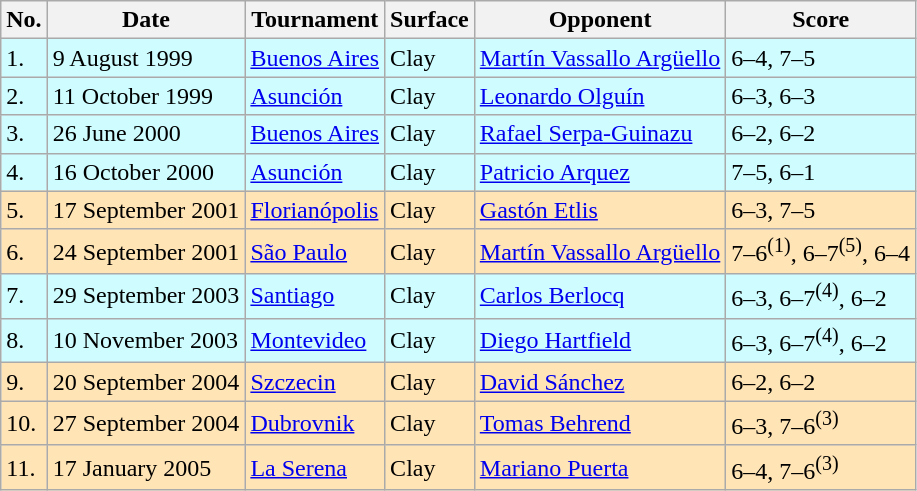<table class="wikitable">
<tr>
<th>No.</th>
<th>Date</th>
<th>Tournament</th>
<th>Surface</th>
<th>Opponent</th>
<th>Score</th>
</tr>
<tr style="background:#cffcff;">
<td>1.</td>
<td>9 August 1999</td>
<td><a href='#'>Buenos Aires</a></td>
<td>Clay</td>
<td> <a href='#'>Martín Vassallo Argüello</a></td>
<td>6–4, 7–5</td>
</tr>
<tr style="background:#cffcff;">
<td>2.</td>
<td>11 October 1999</td>
<td><a href='#'>Asunción</a></td>
<td>Clay</td>
<td> <a href='#'>Leonardo Olguín</a></td>
<td>6–3, 6–3</td>
</tr>
<tr style="background:#cffcff;">
<td>3.</td>
<td>26 June 2000</td>
<td><a href='#'>Buenos Aires</a></td>
<td>Clay</td>
<td> <a href='#'>Rafael Serpa-Guinazu</a></td>
<td>6–2, 6–2</td>
</tr>
<tr style="background:#cffcff;">
<td>4.</td>
<td>16 October 2000</td>
<td><a href='#'>Asunción</a></td>
<td>Clay</td>
<td> <a href='#'>Patricio Arquez</a></td>
<td>7–5, 6–1</td>
</tr>
<tr style="background:moccasin;">
<td>5.</td>
<td>17 September 2001</td>
<td><a href='#'>Florianópolis</a></td>
<td>Clay</td>
<td> <a href='#'>Gastón Etlis</a></td>
<td>6–3, 7–5</td>
</tr>
<tr style="background:moccasin;">
<td>6.</td>
<td>24 September 2001</td>
<td><a href='#'>São Paulo</a></td>
<td>Clay</td>
<td> <a href='#'>Martín Vassallo Argüello</a></td>
<td>7–6<sup>(1)</sup>, 6–7<sup>(5)</sup>, 6–4</td>
</tr>
<tr style="background:#cffcff;">
<td>7.</td>
<td>29 September 2003</td>
<td><a href='#'>Santiago</a></td>
<td>Clay</td>
<td> <a href='#'>Carlos Berlocq</a></td>
<td>6–3, 6–7<sup>(4)</sup>, 6–2</td>
</tr>
<tr style="background:#cffcff;">
<td>8.</td>
<td>10 November 2003</td>
<td><a href='#'>Montevideo</a></td>
<td>Clay</td>
<td> <a href='#'>Diego Hartfield</a></td>
<td>6–3, 6–7<sup>(4)</sup>, 6–2</td>
</tr>
<tr style="background:moccasin;">
<td>9.</td>
<td>20 September 2004</td>
<td><a href='#'>Szczecin</a></td>
<td>Clay</td>
<td> <a href='#'>David Sánchez</a></td>
<td>6–2, 6–2</td>
</tr>
<tr style="background:moccasin;">
<td>10.</td>
<td>27 September 2004</td>
<td><a href='#'>Dubrovnik</a></td>
<td>Clay</td>
<td> <a href='#'>Tomas Behrend</a></td>
<td>6–3, 7–6<sup>(3)</sup></td>
</tr>
<tr style="background:moccasin;">
<td>11.</td>
<td>17 January 2005</td>
<td><a href='#'>La Serena</a></td>
<td>Clay</td>
<td> <a href='#'>Mariano Puerta</a></td>
<td>6–4, 7–6<sup>(3)</sup></td>
</tr>
</table>
